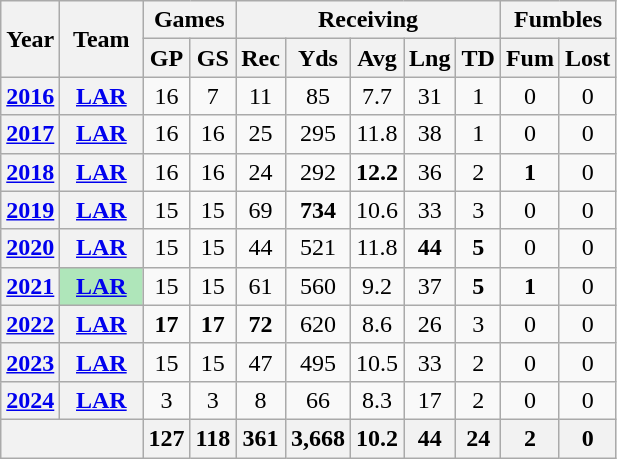<table class="wikitable" style="text-align: center;">
<tr>
<th rowspan="2">Year</th>
<th rowspan="2">Team</th>
<th colspan="2">Games</th>
<th colspan="5">Receiving</th>
<th colspan="2">Fumbles</th>
</tr>
<tr>
<th>GP</th>
<th>GS</th>
<th>Rec</th>
<th>Yds</th>
<th>Avg</th>
<th>Lng</th>
<th>TD</th>
<th>Fum</th>
<th>Lost</th>
</tr>
<tr>
<th><a href='#'>2016</a></th>
<th><a href='#'>LAR</a></th>
<td>16</td>
<td>7</td>
<td>11</td>
<td>85</td>
<td>7.7</td>
<td>31</td>
<td>1</td>
<td>0</td>
<td>0</td>
</tr>
<tr>
<th><a href='#'>2017</a></th>
<th><a href='#'>LAR</a></th>
<td>16</td>
<td>16</td>
<td>25</td>
<td>295</td>
<td>11.8</td>
<td>38</td>
<td>1</td>
<td>0</td>
<td>0</td>
</tr>
<tr>
<th><a href='#'>2018</a></th>
<th><a href='#'>LAR</a></th>
<td>16</td>
<td>16</td>
<td>24</td>
<td>292</td>
<td><strong>12.2</strong></td>
<td>36</td>
<td>2</td>
<td><strong>1</strong></td>
<td>0</td>
</tr>
<tr>
<th><a href='#'>2019</a></th>
<th><a href='#'>LAR</a></th>
<td>15</td>
<td>15</td>
<td>69</td>
<td><strong>734</strong></td>
<td>10.6</td>
<td>33</td>
<td>3</td>
<td>0</td>
<td>0</td>
</tr>
<tr>
<th><a href='#'>2020</a></th>
<th><a href='#'>LAR</a></th>
<td>15</td>
<td>15</td>
<td>44</td>
<td>521</td>
<td>11.8</td>
<td><strong>44</strong></td>
<td><strong>5</strong></td>
<td>0</td>
<td>0</td>
</tr>
<tr>
<th><a href='#'>2021</a></th>
<th style="background:#afe6ba; width:3em;"><a href='#'>LAR</a></th>
<td>15</td>
<td>15</td>
<td>61</td>
<td>560</td>
<td>9.2</td>
<td>37</td>
<td><strong>5</strong></td>
<td><strong>1</strong></td>
<td>0</td>
</tr>
<tr>
<th><a href='#'>2022</a></th>
<th><a href='#'>LAR</a></th>
<td><strong>17</strong></td>
<td><strong>17</strong></td>
<td><strong>72</strong></td>
<td>620</td>
<td>8.6</td>
<td>26</td>
<td>3</td>
<td>0</td>
<td>0</td>
</tr>
<tr>
<th><a href='#'>2023</a></th>
<th><a href='#'>LAR</a></th>
<td>15</td>
<td>15</td>
<td>47</td>
<td>495</td>
<td>10.5</td>
<td>33</td>
<td>2</td>
<td>0</td>
<td>0</td>
</tr>
<tr>
<th><a href='#'>2024</a></th>
<th><a href='#'>LAR</a></th>
<td>3</td>
<td>3</td>
<td>8</td>
<td>66</td>
<td>8.3</td>
<td>17</td>
<td>2</td>
<td>0</td>
<td>0</td>
</tr>
<tr>
<th colspan="2"></th>
<th>127</th>
<th>118</th>
<th>361</th>
<th>3,668</th>
<th>10.2</th>
<th>44</th>
<th>24</th>
<th>2</th>
<th>0</th>
</tr>
</table>
